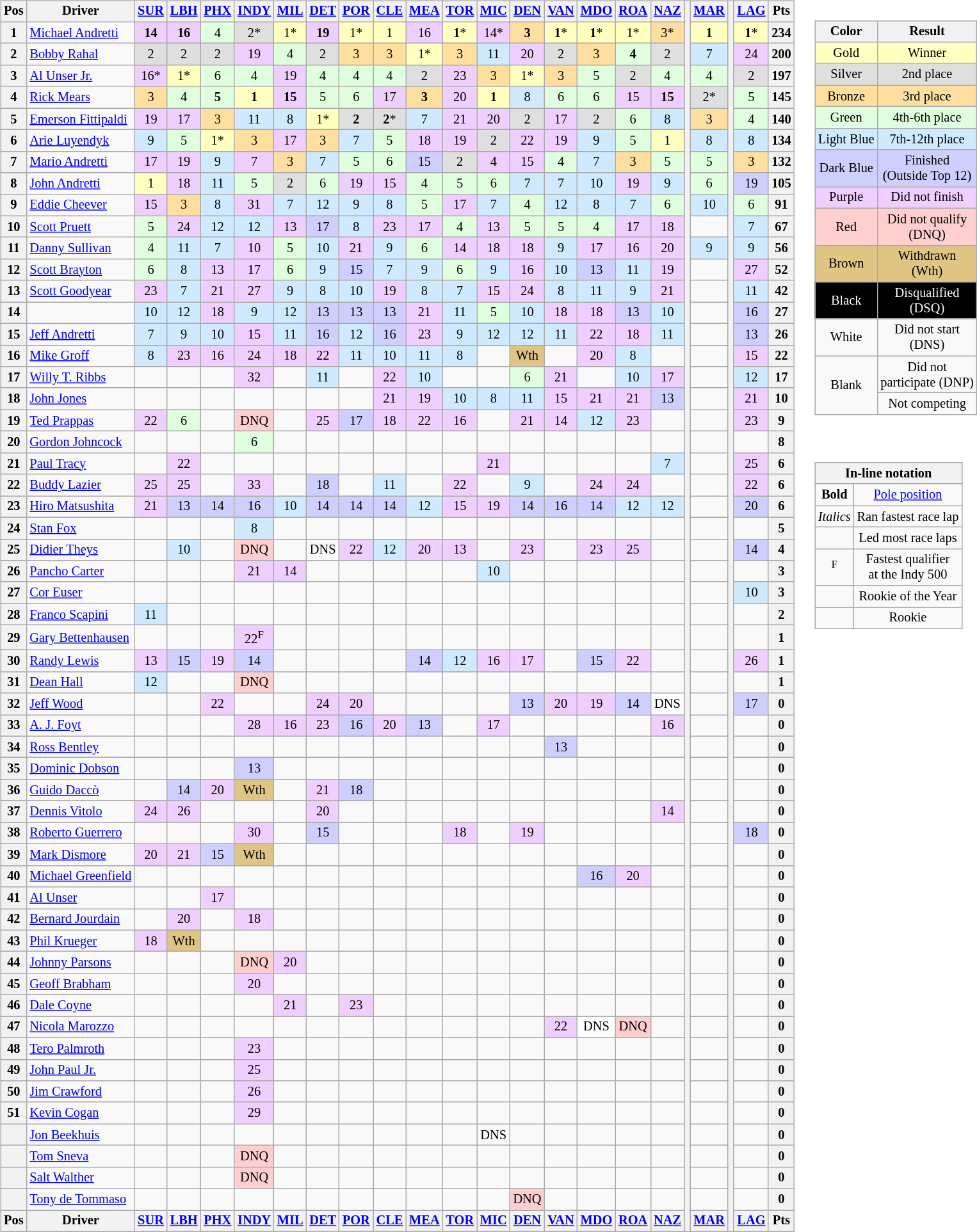<table>
<tr>
<td><br><table class="wikitable" style="font-size: 85%;; text-align:center;">
<tr>
<th valign="middle">Pos</th>
<th valign="middle">Driver</th>
<th width="27"><a href='#'>SUR</a> </th>
<th width="27"><a href='#'>LBH</a> </th>
<th width="27"><a href='#'>PHX</a> </th>
<th width="27"><a href='#'>INDY</a> </th>
<th width="27"><a href='#'>MIL</a> </th>
<th width="27"><a href='#'>DET</a> </th>
<th width="27"><a href='#'>POR</a> </th>
<th width="27"><a href='#'>CLE</a> </th>
<th width="27"><a href='#'>MEA</a> </th>
<th width="27"><a href='#'>TOR</a> </th>
<th width="27"><a href='#'>MIC</a> </th>
<th width="27"><a href='#'>DEN</a> </th>
<th width="27"><a href='#'>VAN</a> </th>
<th width="27"><a href='#'>MDO</a> </th>
<th width="27"><a href='#'>ROA</a> </th>
<th width="27"><a href='#'>NAZ</a> </th>
<th rowspan="58"></th>
<th width="27"><a href='#'>MAR</a> </th>
<th rowspan="58"></th>
<th width="27"><a href='#'>LAG</a> </th>
<th valign="middle">Pts</th>
</tr>
<tr>
<th>1</th>
<td align="left"> <a href='#'>Michael Andretti</a></td>
<td style="background:#EFCFFF;"><strong>14</strong></td>
<td style="background:#EFCFFF;"><strong>16</strong></td>
<td style="background:#DFFFDF;">4</td>
<td style="background:#DFDFDF;">2*</td>
<td style="background:#FFFFBF;">1*</td>
<td style="background:#EFCFFF;"><strong>19</strong></td>
<td style="background:#FFFFBF;">1*</td>
<td style="background:#FFFFBF;">1</td>
<td style="background:#EFCFFF;">16</td>
<td style="background:#FFFFBF;"><strong>1</strong>*</td>
<td style="background:#EFCFFF;">14*</td>
<td style="background:#FFDF9F;"><strong>3</strong></td>
<td style="background:#FFFFBF;"><strong>1</strong>*</td>
<td style="background:#FFFFBF;"><strong>1</strong>*</td>
<td style="background:#FFFFBF;">1*</td>
<td style="background:#FFDF9F;">3*</td>
<td style="background:#FFFFBF;"><strong>1</strong></td>
<td style="background:#FFFFBF;"><strong>1</strong>*</td>
<th>234</th>
</tr>
<tr>
<th>2</th>
<td align="left"> <a href='#'>Bobby Rahal</a></td>
<td style="background:#DFDFDF;">2</td>
<td style="background:#DFDFDF;">2</td>
<td style="background:#DFDFDF;">2</td>
<td style="background:#EFCFFF;">19</td>
<td style="background:#DFFFDF;">4</td>
<td style="background:#DFDFDF;">2</td>
<td style="background:#FFDF9F;">3</td>
<td style="background:#FFDF9F;">3</td>
<td style="background:#FFFFBF;">1*</td>
<td style="background:#FFDF9F;">3</td>
<td style="background:#CFEAFF;">11</td>
<td style="background:#EFCFFF;">20</td>
<td style="background:#DFDFDF;">2</td>
<td style="background:#FFDF9F;">3</td>
<td style="background:#DFFFDF;"><strong>4</strong></td>
<td style="background:#DFDFDF;">2</td>
<td style="background:#CFEAFF;">7</td>
<td style="background:#EFCFFF;">24</td>
<th>200</th>
</tr>
<tr>
<th>3</th>
<td align="left"> <a href='#'>Al Unser Jr.</a></td>
<td style="background:#EFCFFF;">16*</td>
<td style="background:#FFFFBF;">1*</td>
<td style="background:#DFFFDF;">6</td>
<td style="background:#DFFFDF;">4</td>
<td style="background:#EFCFFF;">19</td>
<td style="background:#DFFFDF;">4</td>
<td style="background:#DFFFDF;">4</td>
<td style="background:#DFFFDF;">4</td>
<td style="background:#DFDFDF;">2</td>
<td style="background:#EFCFFF;">23</td>
<td style="background:#FFDF9F;">3</td>
<td style="background:#FFFFBF;">1*</td>
<td style="background:#FFDF9F;">3</td>
<td style="background:#DFFFDF;">5</td>
<td style="background:#DFDFDF;">2</td>
<td style="background:#DFFFDF;">4</td>
<td style="background:#DFFFDF;">4</td>
<td style="background:#DFDFDF;">2</td>
<th>197</th>
</tr>
<tr>
<th>4</th>
<td align="left"> <a href='#'>Rick Mears</a></td>
<td style="background:#FFDF9F;">3</td>
<td style="background:#DFFFDF;">4</td>
<td style="background:#DFFFDF;"><strong>5</strong></td>
<td style="background:#FFFFBF;"><strong>1</strong></td>
<td style="background:#EFCFFF;"><strong>15</strong></td>
<td style="background:#DFFFDF;">5</td>
<td style="background:#DFFFDF;">6</td>
<td style="background:#EFCFFF;">17</td>
<td style="background:#FFDF9F;"><strong>3</strong></td>
<td style="background:#EFCFFF;">20</td>
<td style="background:#FFFFBF;"><strong>1</strong></td>
<td style="background:#CFEAFF;">8</td>
<td style="background:#DFFFDF;">6</td>
<td style="background:#DFFFDF;">6</td>
<td style="background:#EFCFFF;">15</td>
<td style="background:#EFCFFF;"><strong>15</strong></td>
<td style="background:#DFDFDF;">2*</td>
<td style="background:#DFFFDF;">5</td>
<th>145</th>
</tr>
<tr>
<th>5</th>
<td align="left"> <a href='#'>Emerson Fittipaldi</a></td>
<td style="background:#EFCFFF;">19</td>
<td style="background:#EFCFFF;">17</td>
<td style="background:#FFDF9F;">3</td>
<td style="background:#CFEAFF;">11</td>
<td style="background:#CFEAFF;">8</td>
<td style="background:#FFFFBF;">1*</td>
<td style="background:#DFDFDF;"><strong>2</strong></td>
<td style="background:#DFDFDF;"><strong>2</strong>*</td>
<td style="background:#CFEAFF;">7</td>
<td style="background:#EFCFFF;">21</td>
<td style="background:#EFCFFF;">20</td>
<td style="background:#DFDFDF;">2</td>
<td style="background:#EFCFFF;">17</td>
<td style="background:#DFDFDF;">2</td>
<td style="background:#DFFFDF;">6</td>
<td style="background:#CFEAFF;">8</td>
<td style="background:#FFDF9F;">3</td>
<td style="background:#DFFFDF;">4</td>
<th>140</th>
</tr>
<tr>
<th>6</th>
<td align="left"> <a href='#'>Arie Luyendyk</a></td>
<td style="background:#CFEAFF;">9</td>
<td style="background:#DFFFDF;">5</td>
<td style="background:#FFFFBF;">1*</td>
<td style="background:#FFDF9F;">3</td>
<td style="background:#EFCFFF;">17</td>
<td style="background:#FFDF9F;">3</td>
<td style="background:#CFEAFF;">7</td>
<td style="background:#DFFFDF;">5</td>
<td style="background:#EFCFFF;">18</td>
<td style="background:#EFCFFF;">19</td>
<td style="background:#DFDFDF;">2</td>
<td style="background:#EFCFFF;">22</td>
<td style="background:#EFCFFF;">19</td>
<td style="background:#CFEAFF;">9</td>
<td style="background:#DFFFDF;">5</td>
<td style="background:#FFFFBF;">1</td>
<td style="background:#CFEAFF;">8</td>
<td style="background:#CFEAFF;">8</td>
<th>134</th>
</tr>
<tr>
<th>7</th>
<td align="left"> <a href='#'>Mario Andretti</a></td>
<td style="background:#EFCFFF;">17</td>
<td style="background:#EFCFFF;">19</td>
<td style="background:#CFEAFF;">9</td>
<td style="background:#EFCFFF;">7</td>
<td style="background:#FFDF9F;">3</td>
<td style="background:#CFEAFF;">7</td>
<td style="background:#DFFFDF;">5</td>
<td style="background:#DFFFDF;">6</td>
<td style="background:#CFCFFF;">15</td>
<td style="background:#DFDFDF;">2</td>
<td style="background:#EFCFFF;">4</td>
<td style="background:#EFCFFF;">15</td>
<td style="background:#DFFFDF;">4</td>
<td style="background:#CFEAFF;">7</td>
<td style="background:#FFDF9F;">3</td>
<td style="background:#DFFFDF;">5</td>
<td style="background:#DFFFDF;">5</td>
<td style="background:#FFDF9F;">3</td>
<th>132</th>
</tr>
<tr>
<th>8</th>
<td align="left"> <a href='#'>John Andretti</a></td>
<td style="background:#FFFFBF;">1</td>
<td style="background:#EFCFFF;">18</td>
<td style="background:#CFEAFF;">11</td>
<td style="background:#DFFFDF;">5</td>
<td style="background:#DFDFDF;">2</td>
<td style="background:#DFFFDF;">6</td>
<td style="background:#EFCFFF;">19</td>
<td style="background:#EFCFFF;">15</td>
<td style="background:#DFFFDF;">4</td>
<td style="background:#DFFFDF;">5</td>
<td style="background:#DFFFDF;">6</td>
<td style="background:#CFEAFF;">7</td>
<td style="background:#CFEAFF;">7</td>
<td style="background:#CFEAFF;">10</td>
<td style="background:#EFCFFF;">19</td>
<td style="background:#CFEAFF;">9</td>
<td style="background:#DFFFDF;">6</td>
<td style="background:#CFCFFF;">19</td>
<th>105</th>
</tr>
<tr>
<th>9</th>
<td align="left"> <a href='#'>Eddie Cheever</a></td>
<td style="background:#EFCFFF;">15</td>
<td style="background:#FFDF9F;">3</td>
<td style="background:#CFEAFF;">8</td>
<td style="background:#EFCFFF;">31</td>
<td style="background:#CFEAFF;">7</td>
<td style="background:#CFEAFF;">12</td>
<td style="background:#CFEAFF;">9</td>
<td style="background:#CFEAFF;">8</td>
<td style="background:#DFFFDF;">5</td>
<td style="background:#EFCFFF;">17</td>
<td style="background:#CFEAFF;">7</td>
<td style="background:#DFFFDF;">4</td>
<td style="background:#CFEAFF;">12</td>
<td style="background:#CFEAFF;">8</td>
<td style="background:#CFEAFF;">7</td>
<td style="background:#DFFFDF;">6</td>
<td style="background:#CFEAFF;">10</td>
<td style="background:#DFFFDF;">6</td>
<th>91</th>
</tr>
<tr>
<th>10</th>
<td align="left"> <a href='#'>Scott Pruett</a></td>
<td style="background:#DFFFDF;">5</td>
<td style="background:#EFCFFF;">24</td>
<td style="background:#CFEAFF;">12</td>
<td style="background:#CFEAFF;">12</td>
<td style="background:#EFCFFF;">13</td>
<td style="background:#CFCFFF;">17</td>
<td style="background:#CFEAFF;">8</td>
<td style="background:#EFCFFF;">23</td>
<td style="background:#EFCFFF;">17</td>
<td style="background:#DFFFDF;">4</td>
<td style="background:#EFCFFF;">13</td>
<td style="background:#DFFFDF;">5</td>
<td style="background:#DFFFDF;">5</td>
<td style="background:#DFFFDF;">4</td>
<td style="background:#EFCFFF;">17</td>
<td style="background:#EFCFFF;">18</td>
<td></td>
<td style="background:#CFEAFF;">7</td>
<th>67</th>
</tr>
<tr>
<th>11</th>
<td align="left"> <a href='#'>Danny Sullivan</a></td>
<td style="background:#DFFFDF;">4</td>
<td style="background:#CFEAFF;">11</td>
<td style="background:#CFEAFF;">7</td>
<td style="background:#EFCFFF;">10</td>
<td style="background:#DFFFDF;">5</td>
<td style="background:#CFEAFF;">10</td>
<td style="background:#EFCFFF;">21</td>
<td style="background:#CFEAFF;">9</td>
<td style="background:#DFFFDF;">6</td>
<td style="background:#EFCFFF;">14</td>
<td style="background:#EFCFFF;">18</td>
<td style="background:#EFCFFF;">18</td>
<td style="background:#CFEAFF;">9</td>
<td style="background:#EFCFFF;">17</td>
<td style="background:#EFCFFF;">16</td>
<td style="background:#EFCFFF;">20</td>
<td style="background:#CFEAFF;">9</td>
<td style="background:#CFEAFF;">9</td>
<th>56</th>
</tr>
<tr>
<th>12</th>
<td align="left"> <a href='#'>Scott Brayton</a></td>
<td style="background:#DFFFDF;">6</td>
<td style="background:#CFEAFF;">8</td>
<td style="background:#EFCFFF;">13</td>
<td style="background:#EFCFFF;">17</td>
<td style="background:#DFFFDF;">6</td>
<td style="background:#CFEAFF;">9</td>
<td style="background:#CFCFFF;">15</td>
<td style="background:#CFEAFF;">7</td>
<td style="background:#CFEAFF;">9</td>
<td style="background:#DFFFDF;">6</td>
<td style="background:#CFEAFF;">9</td>
<td style="background:#EFCFFF;">16</td>
<td style="background:#CFEAFF;">10</td>
<td style="background:#CFCFFF;">13</td>
<td style="background:#CFEAFF;">11</td>
<td style="background:#EFCFFF;">19</td>
<td></td>
<td style="background:#EFCFFF;">27</td>
<th>52</th>
</tr>
<tr>
<th>13</th>
<td align="left"> <a href='#'>Scott Goodyear</a></td>
<td style="background:#EFCFFF;">23</td>
<td style="background:#CFEAFF;">7</td>
<td style="background:#EFCFFF;">21</td>
<td style="background:#EFCFFF;">27</td>
<td style="background:#CFEAFF;">9</td>
<td style="background:#CFEAFF;">8</td>
<td style="background:#CFEAFF;">10</td>
<td style="background:#EFCFFF;">19</td>
<td style="background:#CFEAFF;">8</td>
<td style="background:#CFEAFF;">7</td>
<td style="background:#EFCFFF;">15</td>
<td style="background:#EFCFFF;">24</td>
<td style="background:#CFEAFF;">8</td>
<td style="background:#CFEAFF;">11</td>
<td style="background:#CFEAFF;">9</td>
<td style="background:#EFCFFF;">21</td>
<td></td>
<td style="background:#CFEAFF;">11</td>
<th>42</th>
</tr>
<tr>
<th>14</th>
<td></td>
<td style="background:#CFEAFF;">10</td>
<td style="background:#CFEAFF;">12</td>
<td style="background:#EFCFFF;">18</td>
<td style="background:#CFEAFF;">9</td>
<td style="background:#CFEAFF;">12</td>
<td style="background:#CFCFFF;">13</td>
<td style="background:#CFCFFF;">13</td>
<td style="background:#CFCFFF;">13</td>
<td style="background:#EFCFFF;">21</td>
<td style="background:#CFEAFF;">11</td>
<td style="background:#DFFFDF;">5</td>
<td style="background:#CFEAFF;">10</td>
<td style="background:#EFCFFF;">18</td>
<td style="background:#EFCFFF;">18</td>
<td style="background:#CFCFFF;">13</td>
<td style="background:#CFEAFF;">10</td>
<td></td>
<td style="background:#CFCFFF;">16</td>
<th>27</th>
</tr>
<tr>
<th>15</th>
<td style="text-align:left"> <a href='#'>Jeff Andretti</a> </td>
<td style="background:#CFEAFF;">7</td>
<td style="background:#CFEAFF;">9</td>
<td style="background:#CFEAFF;">10</td>
<td style="background:#EFCFFF;">15</td>
<td style="background:#CFEAFF;">11</td>
<td style="background:#CFCFFF;">16</td>
<td style="background:#CFEAFF;">12</td>
<td style="background:#CFCFFF;">16</td>
<td style="background:#EFCFFF;">23</td>
<td style="background:#CFEAFF;">9</td>
<td style="background:#CFEAFF;">12</td>
<td style="background:#CFEAFF;">12</td>
<td style="background:#CFEAFF;">11</td>
<td style="background:#EFCFFF;">22</td>
<td style="background:#EFCFFF;">18</td>
<td style="background:#CFEAFF;">11</td>
<td></td>
<td style="background:#CFCFFF;">13</td>
<th>26</th>
</tr>
<tr>
<th>16</th>
<td align="left"> <a href='#'>Mike Groff</a></td>
<td style="background:#CFEAFF;">8</td>
<td style="background:#EFCFFF;">23</td>
<td style="background:#EFCFFF;">16</td>
<td style="background:#EFCFFF;">24</td>
<td style="background:#EFCFFF;">18</td>
<td style="background:#EFCFFF;">22</td>
<td style="background:#CFEAFF;">11</td>
<td style="background:#CFEAFF;">10</td>
<td style="background:#CFEAFF;">11</td>
<td style="background:#CFEAFF;">8</td>
<td></td>
<td style="background:#DFC484;">Wth</td>
<td></td>
<td style="background:#EFCFFF;">20</td>
<td style="background:#CFEAFF;">8</td>
<td></td>
<td></td>
<td style="background:#EFCFFF;">15</td>
<th>22</th>
</tr>
<tr>
<th>17</th>
<td align="left"> <a href='#'>Willy T. Ribbs</a></td>
<td></td>
<td></td>
<td></td>
<td style="background:#EFCFFF;">32</td>
<td></td>
<td style="background:#CFEAFF;">11</td>
<td></td>
<td style="background:#EFCFFF;">22</td>
<td style="background:#CFEAFF;">10</td>
<td></td>
<td></td>
<td style="background:#DFFFDF;">6</td>
<td style="background:#EFCFFF;">21</td>
<td></td>
<td style="background:#CFEAFF;">10</td>
<td style="background:#EFCFFF;">17</td>
<td></td>
<td style="background:#CFEAFF;">12</td>
<th>17</th>
</tr>
<tr>
<th>18</th>
<td align="left"> <a href='#'>John Jones</a></td>
<td></td>
<td></td>
<td></td>
<td></td>
<td></td>
<td></td>
<td></td>
<td style="background:#efcfff;">21</td>
<td style="background:#efcfff;">19</td>
<td style="background:#CFEAFF;">10</td>
<td style="background:#CFEAFF;">8</td>
<td style="background:#CFEAFF;">11</td>
<td style="background:#efcfff;">15</td>
<td style="background:#efcfff;">21</td>
<td style="background:#efcfff;">21</td>
<td style="background:#CFCFFF;">13</td>
<td></td>
<td style="background:#efcfff;">21</td>
<th>10</th>
</tr>
<tr>
<th>19</th>
<td style="text-align:left"> <a href='#'>Ted Prappas</a> </td>
<td style="background:#efcfff;">22</td>
<td style="background:#DFFFDF;">6</td>
<td></td>
<td style="background:#ffcfcf;">DNQ</td>
<td></td>
<td style="background:#efcfff;">25</td>
<td style="background:#CFCFFF;">17</td>
<td style="background:#efcfff;">18</td>
<td style="background:#efcfff;">22</td>
<td style="background:#efcfff;">16</td>
<td></td>
<td style="background:#efcfff;">21</td>
<td style="background:#efcfff;">14</td>
<td style="background:#CFEAFF;">12</td>
<td style="background:#efcfff;">23</td>
<td></td>
<td></td>
<td style="background:#efcfff;">23</td>
<th>9</th>
</tr>
<tr>
<th>20</th>
<td align="left"> <a href='#'>Gordon Johncock</a></td>
<td></td>
<td></td>
<td></td>
<td style="background:#DFFFDF;">6</td>
<td></td>
<td></td>
<td></td>
<td></td>
<td></td>
<td></td>
<td></td>
<td></td>
<td></td>
<td></td>
<td></td>
<td></td>
<td></td>
<td></td>
<th>8</th>
</tr>
<tr>
<th>21</th>
<td style="text-align:left"> <a href='#'>Paul Tracy</a> </td>
<td></td>
<td style="background:#efcfff;">22</td>
<td></td>
<td></td>
<td></td>
<td></td>
<td></td>
<td></td>
<td></td>
<td></td>
<td style="background:#efcfff;">21</td>
<td></td>
<td></td>
<td></td>
<td></td>
<td style="background:#CFEAFF;">7</td>
<td></td>
<td style="background:#efcfff;">25</td>
<th>6</th>
</tr>
<tr>
<th>22</th>
<td align="left"> <a href='#'>Buddy Lazier</a></td>
<td style="background:#EFCFFF;">25</td>
<td style="background:#EFCFFF;">25</td>
<td></td>
<td style="background:#EFCFFF;">33</td>
<td></td>
<td style="background:#CFCFFF;">18</td>
<td></td>
<td style="background:#CFEAFF;">11</td>
<td></td>
<td style="background:#EFCFFF;">22</td>
<td></td>
<td style="background:#CFEAFF;">9</td>
<td></td>
<td style="background:#EFCFFF;">24</td>
<td style="background:#EFCFFF;">24</td>
<td></td>
<td></td>
<td style="background:#EFCFFF;">22</td>
<th>6</th>
</tr>
<tr>
<th>23</th>
<td align="left"> <a href='#'>Hiro Matsushita</a></td>
<td style="background:#EFCFFF;">21</td>
<td style="background:#CFCFFF;">13</td>
<td style="background:#CFCFFF;">14</td>
<td style="background:#CFCFFF;">16</td>
<td style="background:#CFEAFF;">10</td>
<td style="background:#CFCFFF;">14</td>
<td style="background:#CFCFFF;">14</td>
<td style="background:#CFCFFF;">14</td>
<td style="background:#CFEAFF;">12</td>
<td style="background:#EFCFFF;">15</td>
<td style="background:#EFCFFF;">19</td>
<td style="background:#CFCFFF;">14</td>
<td style="background:#CFCFFF;">16</td>
<td style="background:#CFCFFF;">14</td>
<td style="background:#CFEAFF;">12</td>
<td style="background:#CFEAFF;">12</td>
<td></td>
<td style="background:#CFCFFF;">20</td>
<th>6</th>
</tr>
<tr>
<th>24</th>
<td align="left"> <a href='#'>Stan Fox</a></td>
<td></td>
<td></td>
<td></td>
<td style="background:#CFEAFF;">8</td>
<td></td>
<td></td>
<td></td>
<td></td>
<td></td>
<td></td>
<td></td>
<td></td>
<td></td>
<td></td>
<td></td>
<td></td>
<td></td>
<td></td>
<th>5</th>
</tr>
<tr>
<th>25</th>
<td align="left"> <a href='#'>Didier Theys</a></td>
<td></td>
<td style="background:#CFEAFF;">10</td>
<td></td>
<td style="background:#ffcfcf;">DNQ</td>
<td></td>
<td>DNS</td>
<td style="background:#EFCFFF;">22</td>
<td style="background:#CFEAFF;">12</td>
<td style="background:#EFCFFF;">20</td>
<td style="background:#EFCFFF;">13</td>
<td></td>
<td style="background:#EFCFFF;">23</td>
<td></td>
<td style="background:#EFCFFF;">23</td>
<td style="background:#EFCFFF;">25</td>
<td></td>
<td></td>
<td style="background:#CFCFFF;">14</td>
<th>4</th>
</tr>
<tr>
<th>26</th>
<td align="left"> <a href='#'>Pancho Carter</a></td>
<td></td>
<td></td>
<td></td>
<td style="background:#EFCFFF;">21</td>
<td style="background:#EFCFFF;">14</td>
<td></td>
<td></td>
<td></td>
<td></td>
<td></td>
<td style="background:#CFEAFF;">10</td>
<td></td>
<td></td>
<td></td>
<td></td>
<td></td>
<td></td>
<td></td>
<th>3</th>
</tr>
<tr>
<th>27</th>
<td style="text-align:left"> <a href='#'>Cor Euser</a> </td>
<td></td>
<td></td>
<td></td>
<td></td>
<td></td>
<td></td>
<td></td>
<td></td>
<td></td>
<td></td>
<td></td>
<td></td>
<td></td>
<td></td>
<td></td>
<td></td>
<td></td>
<td style="background:#CFEAFF;">10</td>
<th>3</th>
</tr>
<tr>
<th>28</th>
<td style="text-align:left"> <a href='#'>Franco Scapini</a> </td>
<td style="background:#CFEAFF;">11</td>
<td></td>
<td></td>
<td></td>
<td></td>
<td></td>
<td></td>
<td></td>
<td></td>
<td></td>
<td></td>
<td></td>
<td></td>
<td></td>
<td></td>
<td></td>
<td></td>
<td></td>
<th>2</th>
</tr>
<tr>
<th>29</th>
<td align="left"> <a href='#'>Gary Bettenhausen</a></td>
<td></td>
<td></td>
<td></td>
<td style="background:#EFCFFF;">22<sup>F</sup></td>
<td></td>
<td></td>
<td></td>
<td></td>
<td></td>
<td></td>
<td></td>
<td></td>
<td></td>
<td></td>
<td></td>
<td></td>
<td></td>
<td></td>
<th>1</th>
</tr>
<tr>
<th>30</th>
<td align="left"> <a href='#'>Randy Lewis</a></td>
<td style="background:#EFCFFF;">13</td>
<td style="background:#CFCFFF;">15</td>
<td style="background:#EFCFFF;">19</td>
<td style="background:#CFCFFF;">14</td>
<td></td>
<td></td>
<td></td>
<td></td>
<td style="background:#CFCFFF;">14</td>
<td style="background:#CFEAFF;">12</td>
<td style="background:#EFCFFF;">16</td>
<td style="background:#EFCFFF;">17</td>
<td></td>
<td style="background:#CFCFFF;">15</td>
<td style="background:#EFCFFF;">22</td>
<td></td>
<td></td>
<td style="background:#EFCFFF;">26</td>
<th>1</th>
</tr>
<tr>
<th>31</th>
<td align="left"> <a href='#'>Dean Hall</a></td>
<td style="background:#CFEAFF;">12</td>
<td></td>
<td></td>
<td style="background:#ffcfcf;">DNQ</td>
<td></td>
<td></td>
<td></td>
<td></td>
<td></td>
<td></td>
<td></td>
<td></td>
<td></td>
<td></td>
<td></td>
<td></td>
<td></td>
<td></td>
<th>1</th>
</tr>
<tr>
<th>32</th>
<td align="left"> <a href='#'>Jeff Wood</a></td>
<td></td>
<td></td>
<td style="background:#EFCFFF;">22</td>
<td></td>
<td></td>
<td style="background:#EFCFFF;">24</td>
<td style="background:#EFCFFF;">20</td>
<td></td>
<td></td>
<td></td>
<td></td>
<td style="background:#CFCFFF;">13</td>
<td style="background:#EFCFFF;">20</td>
<td style="background:#EFCFFF;">19</td>
<td style="background:#CFCFFF;">14</td>
<td style="background:#ffffff;">DNS</td>
<td></td>
<td style="background:#CFCFFF;">17</td>
<th>0</th>
</tr>
<tr>
<th>33</th>
<td align="left"> <a href='#'>A. J. Foyt</a></td>
<td></td>
<td></td>
<td></td>
<td style="background:#EFCFFF;">28</td>
<td style="background:#EFCFFF;">16</td>
<td style="background:#EFCFFF;">23</td>
<td style="background:#CFCFFF;">16</td>
<td style="background:#EFCFFF;">20</td>
<td style="background:#CFCFFF;">13</td>
<td></td>
<td style="background:#EFCFFF;">17</td>
<td></td>
<td></td>
<td></td>
<td></td>
<td style="background:#EFCFFF;">16</td>
<td></td>
<td></td>
<th>0</th>
</tr>
<tr>
<th>34</th>
<td style="text-align:left"> <a href='#'>Ross Bentley</a> </td>
<td></td>
<td></td>
<td></td>
<td></td>
<td></td>
<td></td>
<td></td>
<td></td>
<td></td>
<td></td>
<td></td>
<td></td>
<td style="background:#CFCFFF;">13</td>
<td></td>
<td></td>
<td></td>
<td></td>
<td></td>
<th>0</th>
</tr>
<tr>
<th>35</th>
<td align="left"> <a href='#'>Dominic Dobson</a></td>
<td></td>
<td></td>
<td></td>
<td style="background:#CFCFFF;">13</td>
<td></td>
<td></td>
<td></td>
<td></td>
<td></td>
<td></td>
<td></td>
<td></td>
<td></td>
<td></td>
<td></td>
<td></td>
<td></td>
<td></td>
<th>0</th>
</tr>
<tr>
<th>36</th>
<td align="left"> <a href='#'>Guido Daccò</a></td>
<td></td>
<td style="background:#CFCFFF;">14</td>
<td style="background:#EFCFFF;">20</td>
<td style="background:#DFC484;">Wth</td>
<td></td>
<td style="background:#EFCFFF;">21</td>
<td style="background:#CFCFFF;">18</td>
<td></td>
<td></td>
<td></td>
<td></td>
<td></td>
<td></td>
<td></td>
<td></td>
<td></td>
<td></td>
<td></td>
<th>0</th>
</tr>
<tr>
<th>37</th>
<td align="left"> <a href='#'>Dennis Vitolo</a> </td>
<td style="background:#EFCFFF;">24</td>
<td style="background:#EFCFFF;">26</td>
<td></td>
<td></td>
<td></td>
<td style="background:#EFCFFF;">20</td>
<td></td>
<td></td>
<td></td>
<td></td>
<td></td>
<td></td>
<td></td>
<td></td>
<td></td>
<td style="background:#EFCFFF;">14</td>
<td></td>
<td></td>
<th>0</th>
</tr>
<tr>
<th>38</th>
<td align="left"> <a href='#'>Roberto Guerrero</a></td>
<td></td>
<td></td>
<td></td>
<td style="background:#EFCFFF;">30</td>
<td></td>
<td style="background:#CFCFFF;">15</td>
<td></td>
<td></td>
<td></td>
<td style="background:#EFCFFF;">18</td>
<td></td>
<td style="background:#EFCFFF;">19</td>
<td></td>
<td></td>
<td></td>
<td></td>
<td></td>
<td style="background:#CFCFFF;">18</td>
<th>0</th>
</tr>
<tr>
<th>39</th>
<td style="text-align:left"> <a href='#'>Mark Dismore</a> </td>
<td style="background:#EFCFFF;">20</td>
<td style="background:#EFCFFF;">21</td>
<td style="background:#CFCFFF;">15</td>
<td style="background:#DFC484;">Wth</td>
<td></td>
<td></td>
<td></td>
<td></td>
<td></td>
<td></td>
<td></td>
<td></td>
<td></td>
<td></td>
<td></td>
<td></td>
<td></td>
<td></td>
<th>0</th>
</tr>
<tr>
<th>40</th>
<td align="left"> <a href='#'>Michael Greenfield</a></td>
<td></td>
<td></td>
<td></td>
<td></td>
<td></td>
<td></td>
<td></td>
<td></td>
<td></td>
<td></td>
<td></td>
<td></td>
<td></td>
<td style="background:#CFCFFF;">16</td>
<td style="background:#EFCFFF;">20</td>
<td></td>
<td></td>
<td></td>
<th>0</th>
</tr>
<tr>
<th>41</th>
<td align="left"> <a href='#'>Al Unser</a></td>
<td></td>
<td></td>
<td style="background:#EFCFFF;">17</td>
<td></td>
<td></td>
<td></td>
<td></td>
<td></td>
<td></td>
<td></td>
<td></td>
<td></td>
<td></td>
<td></td>
<td></td>
<td></td>
<td></td>
<td></td>
<th>0</th>
</tr>
<tr>
<th>42</th>
<td align="left"> <a href='#'>Bernard Jourdain</a></td>
<td></td>
<td style="background:#EFCFFF;">20</td>
<td></td>
<td style="background:#EFCFFF;">18</td>
<td></td>
<td></td>
<td></td>
<td></td>
<td></td>
<td></td>
<td></td>
<td></td>
<td></td>
<td></td>
<td></td>
<td></td>
<td></td>
<td></td>
<th>0</th>
</tr>
<tr>
<th>43</th>
<td align="left"> <a href='#'>Phil Krueger</a></td>
<td style="background:#EFCFFF;">18</td>
<td style="background:#DFC484;">Wth</td>
<td></td>
<td></td>
<td></td>
<td></td>
<td></td>
<td></td>
<td></td>
<td></td>
<td></td>
<td></td>
<td></td>
<td></td>
<td></td>
<td></td>
<td></td>
<td></td>
<th>0</th>
</tr>
<tr>
<th>44</th>
<td align="left"> <a href='#'>Johnny Parsons</a></td>
<td></td>
<td></td>
<td></td>
<td style="background:#ffcfcf;">DNQ</td>
<td style="background:#EFCFFF;">20</td>
<td></td>
<td></td>
<td></td>
<td></td>
<td></td>
<td></td>
<td></td>
<td></td>
<td></td>
<td></td>
<td></td>
<td></td>
<td></td>
<th>0</th>
</tr>
<tr>
<th>45</th>
<td align="left"> <a href='#'>Geoff Brabham</a></td>
<td></td>
<td></td>
<td></td>
<td style="background:#EFCFFF;">20</td>
<td></td>
<td></td>
<td></td>
<td></td>
<td></td>
<td></td>
<td></td>
<td></td>
<td></td>
<td></td>
<td></td>
<td></td>
<td></td>
<td></td>
<th>0</th>
</tr>
<tr>
<th>46</th>
<td align="left"> <a href='#'>Dale Coyne</a></td>
<td></td>
<td></td>
<td></td>
<td></td>
<td style="background:#EFCFFF;">21</td>
<td></td>
<td style="background:#EFCFFF;">23</td>
<td></td>
<td></td>
<td></td>
<td></td>
<td></td>
<td></td>
<td></td>
<td></td>
<td></td>
<td></td>
<td></td>
<th>0</th>
</tr>
<tr>
<th>47</th>
<td style="text-align:left"> <a href='#'>Nicola Marozzo</a> </td>
<td></td>
<td></td>
<td></td>
<td></td>
<td></td>
<td></td>
<td></td>
<td></td>
<td></td>
<td></td>
<td></td>
<td></td>
<td style="background:#EFCFFF;">22</td>
<td style="background:#ffffff;">DNS</td>
<td style="background:#ffcfcf;">DNQ</td>
<td></td>
<td></td>
<td></td>
<th>0</th>
</tr>
<tr>
<th>48</th>
<td align="left"> <a href='#'>Tero Palmroth</a></td>
<td></td>
<td></td>
<td></td>
<td style="background:#EFCFFF;">23</td>
<td></td>
<td></td>
<td></td>
<td></td>
<td></td>
<td></td>
<td></td>
<td></td>
<td></td>
<td></td>
<td></td>
<td></td>
<td></td>
<td></td>
<th>0</th>
</tr>
<tr>
<th>49</th>
<td align="left"> <a href='#'>John Paul Jr.</a></td>
<td></td>
<td></td>
<td></td>
<td style="background:#EFCFFF;">25</td>
<td></td>
<td></td>
<td></td>
<td></td>
<td></td>
<td></td>
<td></td>
<td></td>
<td></td>
<td></td>
<td></td>
<td></td>
<td></td>
<td></td>
<th>0</th>
</tr>
<tr>
<th>50</th>
<td align="left"> <a href='#'>Jim Crawford</a></td>
<td></td>
<td></td>
<td></td>
<td style="background:#EFCFFF;">26</td>
<td></td>
<td></td>
<td></td>
<td></td>
<td></td>
<td></td>
<td></td>
<td></td>
<td></td>
<td></td>
<td></td>
<td></td>
<td></td>
<td></td>
<th>0</th>
</tr>
<tr>
<th>51</th>
<td align="left"> <a href='#'>Kevin Cogan</a></td>
<td></td>
<td></td>
<td></td>
<td style="background:#EFCFFF;">29</td>
<td></td>
<td></td>
<td></td>
<td></td>
<td></td>
<td></td>
<td></td>
<td></td>
<td></td>
<td></td>
<td></td>
<td></td>
<td></td>
<td></td>
<th>0</th>
</tr>
<tr>
<th></th>
<td align="left"> <a href='#'>Jon Beekhuis</a></td>
<td></td>
<td></td>
<td></td>
<td></td>
<td></td>
<td></td>
<td></td>
<td></td>
<td></td>
<td></td>
<td>DNS</td>
<td></td>
<td></td>
<td></td>
<td></td>
<td></td>
<td></td>
<td></td>
<th>0</th>
</tr>
<tr>
<th></th>
<td align="left"> <a href='#'>Tom Sneva</a></td>
<td></td>
<td></td>
<td></td>
<td style="background:#ffcfcf;">DNQ</td>
<td></td>
<td></td>
<td></td>
<td></td>
<td></td>
<td></td>
<td></td>
<td></td>
<td></td>
<td></td>
<td></td>
<td></td>
<td></td>
<td></td>
<th>0</th>
</tr>
<tr>
<th></th>
<td align="left"> <a href='#'>Salt Walther</a></td>
<td></td>
<td></td>
<td></td>
<td style="background:#ffcfcf;">DNQ</td>
<td></td>
<td></td>
<td></td>
<td></td>
<td></td>
<td></td>
<td></td>
<td></td>
<td></td>
<td></td>
<td></td>
<td></td>
<td></td>
<td></td>
<th>0</th>
</tr>
<tr>
<th></th>
<td align="left"> <a href='#'>Tony de Tommaso</a> </td>
<td></td>
<td></td>
<td></td>
<td></td>
<td></td>
<td></td>
<td></td>
<td></td>
<td></td>
<td></td>
<td></td>
<td style="background:#ffcfcf;">DNQ</td>
<td></td>
<td></td>
<td></td>
<td></td>
<td></td>
<td></td>
<th>0</th>
</tr>
<tr valign="top" style="background: #f9f9f9;">
<th valign="middle">Pos</th>
<th valign="middle">Driver</th>
<th width="27"><a href='#'>SUR</a> </th>
<th width="27"><a href='#'>LBH</a> </th>
<th width="27"><a href='#'>PHX</a> </th>
<th width="27"><a href='#'>INDY</a> </th>
<th width="27"><a href='#'>MIL</a> </th>
<th width="27"><a href='#'>DET</a> </th>
<th width="27"><a href='#'>POR</a> </th>
<th width="27"><a href='#'>CLE</a> </th>
<th width="27"><a href='#'>MEA</a> </th>
<th width="27"><a href='#'>TOR</a> </th>
<th width="27"><a href='#'>MIC</a> </th>
<th width="27"><a href='#'>DEN</a> </th>
<th width="27"><a href='#'>VAN</a> </th>
<th width="27"><a href='#'>MDO</a> </th>
<th width="27"><a href='#'>ROA</a> </th>
<th width="27"><a href='#'>NAZ</a> </th>
<th width="27"><a href='#'>MAR</a> </th>
<th width="27"><a href='#'>LAG</a> </th>
<th valign="middle">Pts</th>
</tr>
</table>
</td>
<td valign="top"><br><table>
<tr>
<td><br><table class="wikitable" style="margin-right:0; font-size:85%; text-align:center;">
<tr>
<th>Color</th>
<th>Result</th>
</tr>
<tr style="background:#FFFFBF;">
<td>Gold</td>
<td>Winner</td>
</tr>
<tr style="background:#DFDFDF;">
<td>Silver</td>
<td>2nd place</td>
</tr>
<tr style="background:#FFDF9F;">
<td>Bronze</td>
<td>3rd place</td>
</tr>
<tr style="background:#DFFFDF;">
<td>Green</td>
<td>4th-6th place</td>
</tr>
<tr style="background:#CFEAFF;">
<td>Light Blue</td>
<td>7th-12th place</td>
</tr>
<tr style="background:#CFCFFF;">
<td>Dark Blue</td>
<td>Finished<br>(Outside Top 12)</td>
</tr>
<tr style="background:#EFCFFF;">
<td>Purple</td>
<td>Did not finish</td>
</tr>
<tr style="background:#FFCFCF;">
<td>Red</td>
<td>Did not qualify<br>(DNQ)</td>
</tr>
<tr style="background:#DFC484;">
<td>Brown</td>
<td>Withdrawn<br>(Wth)</td>
</tr>
<tr style="background:#000000; color:white">
<td>Black</td>
<td>Disqualified<br>(DSQ)</td>
</tr>
<tr>
<td>White</td>
<td>Did not start<br>(DNS)</td>
</tr>
<tr>
<td rowspan="2">Blank</td>
<td>Did not<br>participate
(DNP)</td>
</tr>
<tr>
<td>Not competing</td>
</tr>
</table>
</td>
</tr>
<tr>
<td><br><table class="wikitable" style="margin-right:0; font-size:85%; text-align:center;">
<tr>
<th colspan="2" align="center"><strong>In-line notation</strong></th>
</tr>
<tr>
<td align="center"><strong>Bold</strong></td>
<td align="center"><a href='#'>Pole position</a></td>
</tr>
<tr>
<td align="center"><em>Italics</em></td>
<td align="center">Ran fastest race lap</td>
</tr>
<tr>
<td align="center"></td>
<td align="center">Led most race laps</td>
</tr>
<tr>
<td><sup>F</sup></td>
<td>Fastest qualifier<br>at the Indy 500</td>
</tr>
<tr>
<td style="text-align:center"></td>
<td align="center">Rookie of the Year</td>
</tr>
<tr>
<td style="text-align:center"></td>
<td align="center">Rookie</td>
</tr>
</table>
</td>
</tr>
</table>
</td>
</tr>
</table>
